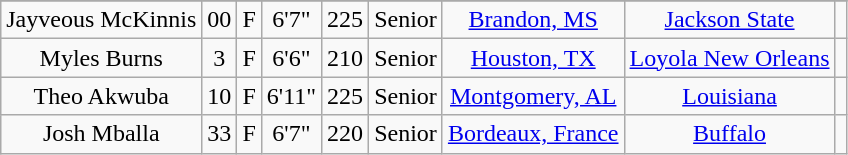<table class="wikitable sortable" style="text-align: center">
<tr align=center>
</tr>
<tr>
<td>Jayveous McKinnis</td>
<td>00</td>
<td>F</td>
<td>6'7"</td>
<td>225</td>
<td>Senior</td>
<td><a href='#'>Brandon, MS</a></td>
<td><a href='#'>Jackson State</a></td>
<td></td>
</tr>
<tr>
<td>Myles Burns</td>
<td>3</td>
<td>F</td>
<td>6'6"</td>
<td>210</td>
<td>Senior</td>
<td><a href='#'>Houston, TX</a></td>
<td><a href='#'>Loyola New Orleans</a></td>
<td></td>
</tr>
<tr>
<td>Theo Akwuba</td>
<td>10</td>
<td>F</td>
<td>6'11"</td>
<td>225</td>
<td>Senior</td>
<td><a href='#'>Montgomery, AL</a></td>
<td><a href='#'>Louisiana</a></td>
<td></td>
</tr>
<tr>
<td>Josh Mballa</td>
<td>33</td>
<td>F</td>
<td>6'7"</td>
<td>220</td>
<td>Senior</td>
<td><a href='#'>Bordeaux, France</a></td>
<td><a href='#'>Buffalo</a></td>
<td></td>
</tr>
</table>
